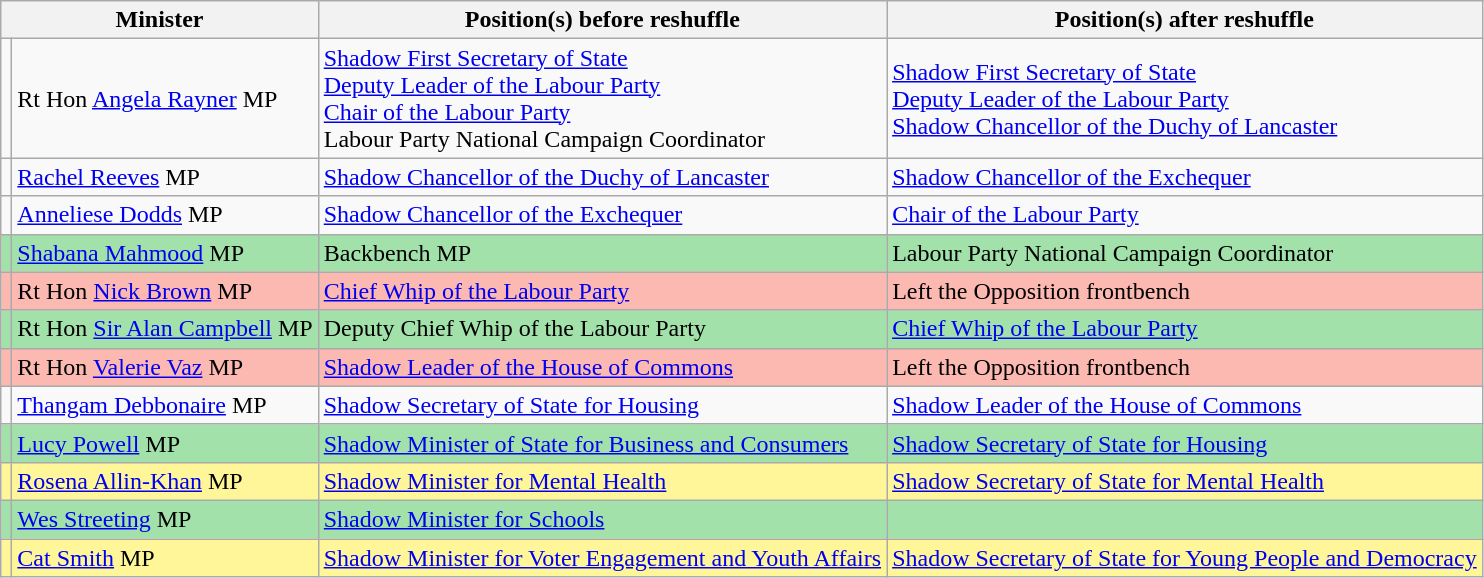<table class="wikitable">
<tr>
<th scope="col" colspan=2>Minister</th>
<th scope="col">Position(s) before reshuffle</th>
<th scope="col">Position(s) after reshuffle</th>
</tr>
<tr>
<td></td>
<td>Rt Hon <a href='#'>Angela Rayner</a> MP</td>
<td><a href='#'>Shadow First Secretary of State</a><br><a href='#'>Deputy Leader of the Labour Party</a><br><a href='#'>Chair of the Labour Party</a><br>Labour Party National Campaign Coordinator</td>
<td><a href='#'>Shadow First Secretary of State</a><br><a href='#'>Deputy Leader of the Labour Party</a><br><a href='#'>Shadow Chancellor of the Duchy of Lancaster</a><br></td>
</tr>
<tr>
<td></td>
<td><a href='#'>Rachel Reeves</a> MP</td>
<td><a href='#'>Shadow Chancellor of the Duchy of Lancaster</a></td>
<td><a href='#'>Shadow Chancellor of the Exchequer</a></td>
</tr>
<tr>
<td></td>
<td><a href='#'>Anneliese Dodds</a> MP</td>
<td><a href='#'>Shadow Chancellor of the Exchequer</a></td>
<td><a href='#'>Chair of the Labour Party</a></td>
</tr>
<tr style="background:#A2E2AA;" colspan="4" |>
<td></td>
<td><a href='#'>Shabana Mahmood</a> MP</td>
<td>Backbench MP</td>
<td>Labour Party National Campaign Coordinator</td>
</tr>
<tr style="background:#FBB9B2;" colspan="4" |>
<td></td>
<td>Rt Hon <a href='#'>Nick Brown</a> MP</td>
<td><a href='#'>Chief Whip of the Labour Party</a></td>
<td>Left the Opposition frontbench</td>
</tr>
<tr style="background:#A2E2AA;" colspan="4" |>
<td></td>
<td>Rt Hon <a href='#'>Sir Alan Campbell</a> MP</td>
<td>Deputy Chief Whip of the Labour Party</td>
<td><a href='#'>Chief Whip of the Labour Party</a></td>
</tr>
<tr style="background:#FBB9B2;" colspan="4" |>
<td></td>
<td>Rt Hon <a href='#'>Valerie Vaz</a> MP</td>
<td><a href='#'>Shadow Leader of the House of Commons</a></td>
<td>Left the Opposition frontbench</td>
</tr>
<tr>
<td></td>
<td><a href='#'>Thangam Debbonaire</a> MP</td>
<td><a href='#'>Shadow Secretary of State for Housing</a></td>
<td><a href='#'>Shadow Leader of the House of Commons</a></td>
</tr>
<tr style="background:#A2E2AA;" colspan="4" |>
<td></td>
<td><a href='#'>Lucy Powell</a> MP</td>
<td><a href='#'>Shadow Minister of State for Business and Consumers</a></td>
<td><a href='#'>Shadow Secretary of State for Housing</a></td>
</tr>
<tr style="background:#FFF69A;" colspan="4" |>
<td></td>
<td><a href='#'>Rosena Allin-Khan</a> MP</td>
<td><a href='#'>Shadow Minister for Mental Health</a></td>
<td><a href='#'>Shadow Secretary of State for Mental Health</a></td>
</tr>
<tr style="background:#A2E2AA;" colspan="4" |>
<td></td>
<td><a href='#'>Wes Streeting</a> MP</td>
<td><a href='#'>Shadow Minister for Schools</a></td>
<td></td>
</tr>
<tr style="background:#FFF69A;" colspan="4" |>
<td></td>
<td><a href='#'>Cat Smith</a> MP</td>
<td><a href='#'>Shadow Minister for Voter Engagement and Youth Affairs</a></td>
<td><a href='#'>Shadow Secretary of State for Young People and Democracy</a></td>
</tr>
</table>
